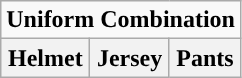<table class="wikitable">
<tr>
<td align="center" Colspan="3"><strong>Uniform Combination</strong></td>
</tr>
<tr align="center">
<th>Helmet</th>
<th>Jersey</th>
<th>Pants</th>
</tr>
</table>
